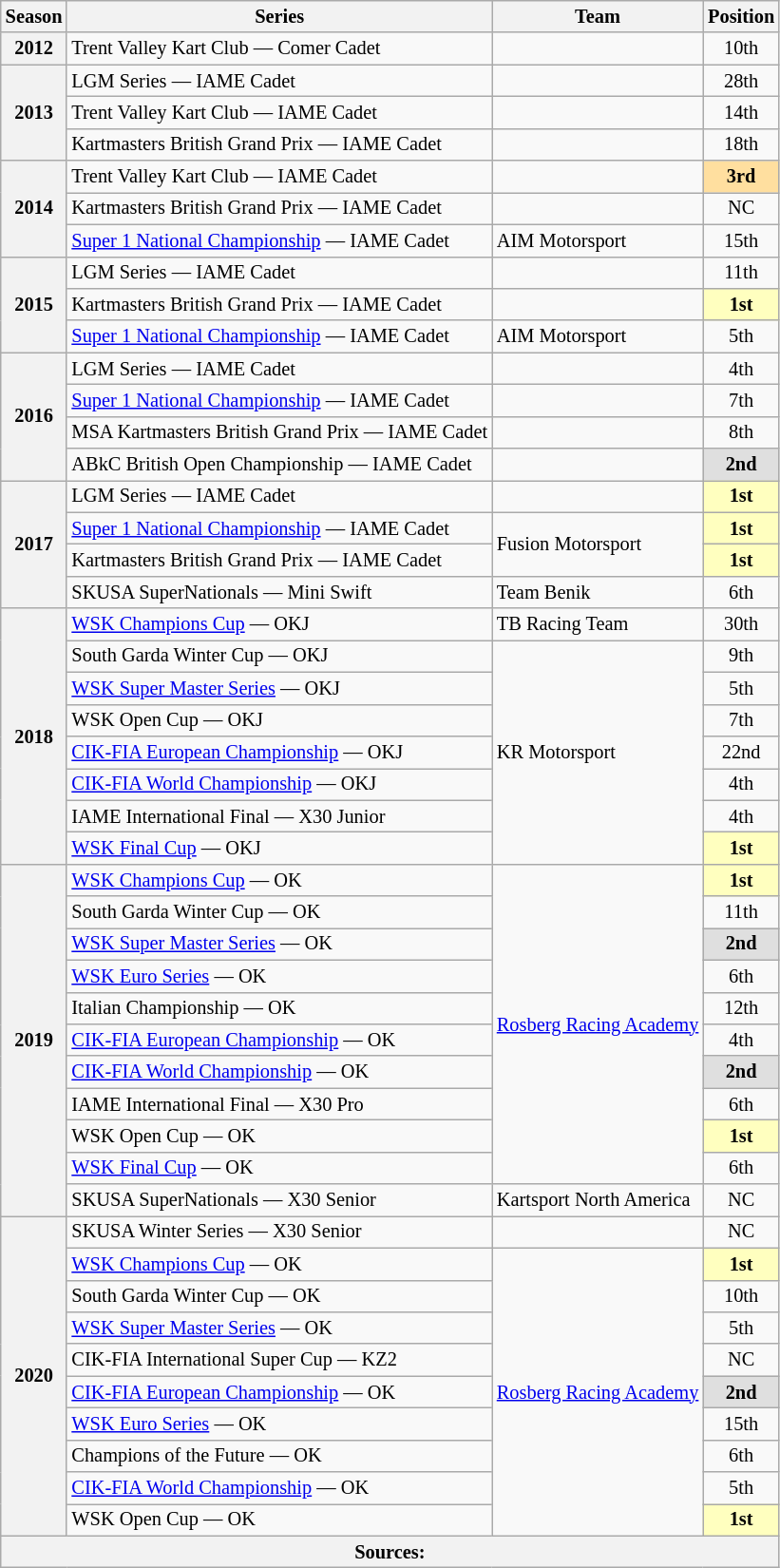<table class="wikitable" style="font-size: 85%; text-align:center">
<tr>
<th>Season</th>
<th>Series</th>
<th>Team</th>
<th>Position</th>
</tr>
<tr>
<th>2012</th>
<td align="left">Trent Valley Kart Club — Comer Cadet</td>
<td align="left"></td>
<td>10th</td>
</tr>
<tr>
<th rowspan="3">2013</th>
<td align="left">LGM Series — IAME Cadet</td>
<td align="left"></td>
<td>28th</td>
</tr>
<tr>
<td align="left">Trent Valley Kart Club — IAME Cadet</td>
<td align="left"></td>
<td>14th</td>
</tr>
<tr>
<td align="left">Kartmasters British Grand Prix — IAME Cadet</td>
<td align="left"></td>
<td>18th</td>
</tr>
<tr>
<th rowspan="3">2014</th>
<td align="left">Trent Valley Kart Club — IAME Cadet</td>
<td></td>
<td style="background:#FFDF9F;"><strong>3rd</strong></td>
</tr>
<tr>
<td align="left">Kartmasters British Grand Prix — IAME Cadet</td>
<td align="left"></td>
<td>NC</td>
</tr>
<tr>
<td align="left"><a href='#'>Super 1 National Championship</a> — IAME Cadet</td>
<td align="left">AIM Motorsport</td>
<td>15th</td>
</tr>
<tr>
<th rowspan="3">2015</th>
<td align="left">LGM Series — IAME Cadet</td>
<td align="left"></td>
<td>11th</td>
</tr>
<tr>
<td align="left">Kartmasters British Grand Prix — IAME Cadet</td>
<td align="left"></td>
<td style="background:#FFFFBF;"><strong>1st</strong></td>
</tr>
<tr>
<td align="left"><a href='#'>Super 1 National Championship</a> — IAME Cadet</td>
<td align="left">AIM Motorsport</td>
<td>5th</td>
</tr>
<tr>
<th rowspan="4">2016</th>
<td align="left">LGM Series — IAME Cadet</td>
<td align="left"></td>
<td>4th</td>
</tr>
<tr>
<td align="left"><a href='#'>Super 1 National Championship</a> — IAME Cadet</td>
<td align="left"></td>
<td>7th</td>
</tr>
<tr>
<td align="left">MSA Kartmasters British Grand Prix — IAME Cadet</td>
<td align="left"></td>
<td>8th</td>
</tr>
<tr>
<td align="left">ABkC British Open Championship — IAME Cadet</td>
<td align="left"></td>
<td style="background:#DFDFDF;"><strong>2nd</strong></td>
</tr>
<tr>
<th rowspan="4">2017</th>
<td align="left">LGM Series — IAME Cadet</td>
<td align="left"></td>
<td style="background:#FFFFBF;"><strong>1st</strong></td>
</tr>
<tr>
<td align="left"><a href='#'>Super 1 National Championship</a> — IAME Cadet</td>
<td rowspan="2" align="left">Fusion Motorsport</td>
<td style="background:#FFFFBF;"><strong>1st</strong></td>
</tr>
<tr>
<td align="left">Kartmasters British Grand Prix — IAME Cadet</td>
<td style="background:#FFFFBF;"><strong>1st</strong></td>
</tr>
<tr>
<td align="left">SKUSA SuperNationals — Mini Swift</td>
<td align="left">Team Benik</td>
<td>6th</td>
</tr>
<tr>
<th rowspan="8">2018</th>
<td align="left"><a href='#'>WSK Champions Cup</a> — OKJ</td>
<td align="left">TB Racing Team</td>
<td>30th</td>
</tr>
<tr>
<td align="left">South Garda Winter Cup — OKJ</td>
<td rowspan="7" align="left">KR Motorsport</td>
<td>9th</td>
</tr>
<tr>
<td align="left"><a href='#'>WSK Super Master Series</a> — OKJ</td>
<td>5th</td>
</tr>
<tr>
<td align="left">WSK Open Cup — OKJ</td>
<td>7th</td>
</tr>
<tr>
<td align="left"><a href='#'>CIK-FIA European Championship</a> — OKJ</td>
<td>22nd</td>
</tr>
<tr>
<td align="left"><a href='#'>CIK-FIA World Championship</a> — OKJ</td>
<td>4th</td>
</tr>
<tr>
<td align="left">IAME International Final — X30 Junior</td>
<td>4th</td>
</tr>
<tr>
<td align="left"><a href='#'>WSK Final Cup</a> — OKJ</td>
<td style="background:#FFFFBF;"><strong>1st</strong></td>
</tr>
<tr>
<th rowspan="11">2019</th>
<td align="left"><a href='#'>WSK Champions Cup</a> — OK</td>
<td rowspan="10" align="left"><a href='#'>Rosberg Racing Academy</a></td>
<td style="background:#FFFFBF;"><strong>1st</strong></td>
</tr>
<tr>
<td align="left">South Garda Winter Cup — OK</td>
<td>11th</td>
</tr>
<tr>
<td align="left"><a href='#'>WSK Super Master Series</a> — OK</td>
<td style="background:#DFDFDF;"><strong>2nd</strong></td>
</tr>
<tr>
<td align="left"><a href='#'>WSK Euro Series</a> — OK</td>
<td>6th</td>
</tr>
<tr>
<td align="left">Italian Championship — OK</td>
<td>12th</td>
</tr>
<tr>
<td align="left"><a href='#'>CIK-FIA European Championship</a> — OK</td>
<td>4th</td>
</tr>
<tr>
<td align="left"><a href='#'>CIK-FIA World Championship</a> — OK</td>
<td style="background:#DFDFDF;"><strong>2nd</strong></td>
</tr>
<tr>
<td align="left">IAME International Final — X30 Pro</td>
<td>6th</td>
</tr>
<tr>
<td align="left">WSK Open Cup — OK</td>
<td style="background:#FFFFBF;"><strong>1st</strong></td>
</tr>
<tr>
<td align="left"><a href='#'>WSK Final Cup</a> — OK</td>
<td>6th</td>
</tr>
<tr>
<td align="left">SKUSA SuperNationals — X30 Senior</td>
<td align="left">Kartsport North America</td>
<td>NC</td>
</tr>
<tr>
<th rowspan="10">2020</th>
<td align="left">SKUSA Winter Series — X30 Senior</td>
<td align="left"></td>
<td>NC</td>
</tr>
<tr>
<td align="left"><a href='#'>WSK Champions Cup</a> — OK</td>
<td rowspan="9" align="left"><a href='#'>Rosberg Racing Academy</a></td>
<td style="background:#FFFFBF;"><strong>1st</strong></td>
</tr>
<tr>
<td align="left">South Garda Winter Cup — OK</td>
<td>10th</td>
</tr>
<tr>
<td align="left"><a href='#'>WSK Super Master Series</a> — OK</td>
<td>5th</td>
</tr>
<tr>
<td align="left">CIK-FIA International Super Cup — KZ2</td>
<td>NC</td>
</tr>
<tr>
<td align="left"><a href='#'>CIK-FIA European Championship</a> — OK</td>
<td style="background:#DFDFDF;"><strong>2nd</strong></td>
</tr>
<tr>
<td align="left"><a href='#'>WSK Euro Series</a> — OK</td>
<td>15th</td>
</tr>
<tr>
<td align="left">Champions of the Future — OK</td>
<td>6th</td>
</tr>
<tr>
<td align="left"><a href='#'>CIK-FIA World Championship</a> — OK</td>
<td>5th</td>
</tr>
<tr>
<td align="left">WSK Open Cup — OK</td>
<td style="background:#FFFFBF;"><strong>1st</strong></td>
</tr>
<tr>
<th colspan="4">Sources:</th>
</tr>
</table>
